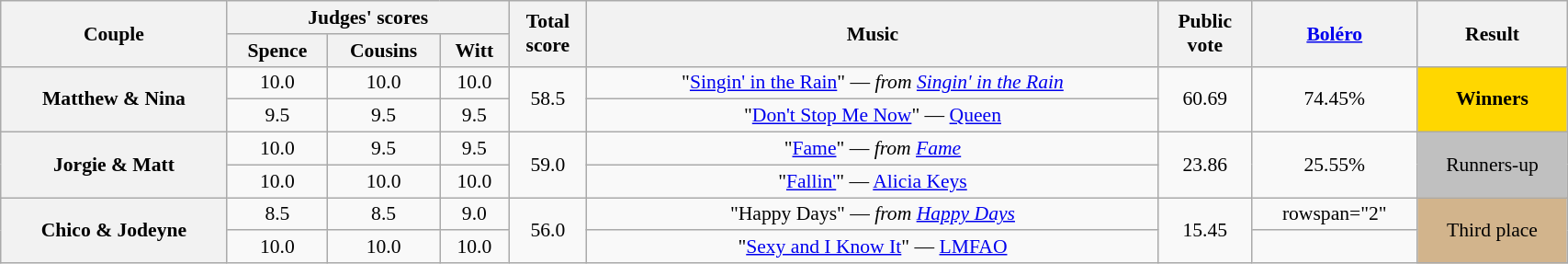<table class="wikitable sortable" style="text-align:center; font-size:90%; width:90%">
<tr>
<th scope="col" rowspan=2>Couple</th>
<th scope="col" colspan=3 class="unsortable">Judges' scores</th>
<th scope="col" rowspan=2>Total<br>score</th>
<th scope="col" rowspan=2 class="unsortable">Music</th>
<th scope="col" rowspan=2>Public<br>vote</th>
<th scope="col" rowspan=2 class="unsortable"><a href='#'>Boléro</a></th>
<th scope="col" rowspan=2 class="unsortable">Result</th>
</tr>
<tr>
<th class="unsortable">Spence</th>
<th class="unsortable">Cousins</th>
<th class="unsortable">Witt</th>
</tr>
<tr>
<th scope="row" rowspan="2">Matthew & Nina</th>
<td>10.0</td>
<td>10.0</td>
<td>10.0</td>
<td rowspan="2">58.5</td>
<td>"<a href='#'>Singin' in the Rain</a>" — <em>from <a href='#'>Singin' in the Rain</a></em></td>
<td rowspan="2">60.69</td>
<td rowspan="2">74.45%</td>
<td rowspan=2 bgcolor="gold"><strong>Winners</strong></td>
</tr>
<tr>
<td>9.5</td>
<td>9.5</td>
<td>9.5</td>
<td>"<a href='#'>Don't Stop Me Now</a>" — <a href='#'>Queen</a></td>
</tr>
<tr>
<th scope="row" rowspan="2">Jorgie & Matt</th>
<td>10.0</td>
<td>9.5</td>
<td>9.5</td>
<td rowspan="2">59.0</td>
<td>"<a href='#'>Fame</a>" — <em>from <a href='#'>Fame</a></em></td>
<td rowspan="2">23.86</td>
<td rowspan="2">25.55%</td>
<td rowspan=2 bgcolor="silver">Runners-up</td>
</tr>
<tr>
<td>10.0</td>
<td>10.0</td>
<td>10.0</td>
<td>"<a href='#'>Fallin'</a>" — <a href='#'>Alicia Keys</a></td>
</tr>
<tr>
<th scope="row" rowspan="2">Chico & Jodeyne</th>
<td>8.5</td>
<td>8.5</td>
<td>9.0</td>
<td rowspan="2">56.0</td>
<td>"Happy Days" — <em>from <a href='#'>Happy Days</a></em></td>
<td rowspan="2">15.45</td>
<td>rowspan="2" </td>
<td rowspan=2 bgcolor="tan">Third place</td>
</tr>
<tr>
<td>10.0</td>
<td>10.0</td>
<td>10.0</td>
<td>"<a href='#'>Sexy and I Know It</a>" — <a href='#'>LMFAO</a></td>
</tr>
</table>
